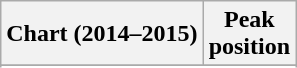<table class="wikitable sortable plainrowheaders" style="text-align:center">
<tr>
<th scope="col">Chart (2014–2015)</th>
<th scope="col">Peak<br>position</th>
</tr>
<tr>
</tr>
<tr>
</tr>
<tr>
</tr>
<tr>
</tr>
</table>
